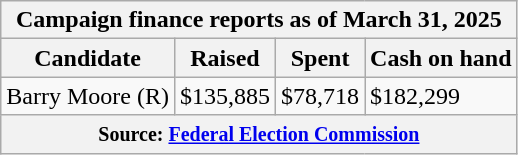<table class="wikitable sortable">
<tr>
<th colspan=4>Campaign finance reports as of March 31, 2025</th>
</tr>
<tr style="text-align:center;">
<th>Candidate</th>
<th>Raised</th>
<th>Spent</th>
<th>Cash on hand</th>
</tr>
<tr>
<td>Barry Moore (R)</td>
<td>$135,885</td>
<td>$78,718</td>
<td>$182,299</td>
</tr>
<tr>
<th colspan="4"><small>Source: <a href='#'>Federal Election Commission</a></small></th>
</tr>
</table>
